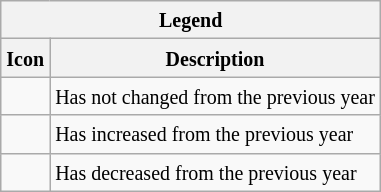<table class="wikitable">
<tr>
<th colspan="2"><small>Legend</small></th>
</tr>
<tr>
<th><small> Icon</small></th>
<th><small> Description</small></th>
</tr>
<tr>
<td></td>
<td><small>Has not changed from the previous year</small></td>
</tr>
<tr>
<td></td>
<td><small>Has increased from the previous year</small></td>
</tr>
<tr>
<td></td>
<td><small>Has decreased from the previous year</small></td>
</tr>
</table>
